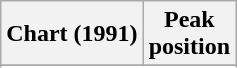<table class="wikitable plainrowheaders sortable" border="1">
<tr>
<th scope="col">Chart (1991)</th>
<th scope="col">Peak<br>position</th>
</tr>
<tr>
</tr>
<tr>
</tr>
<tr>
</tr>
<tr>
</tr>
<tr>
</tr>
<tr>
</tr>
<tr>
</tr>
</table>
